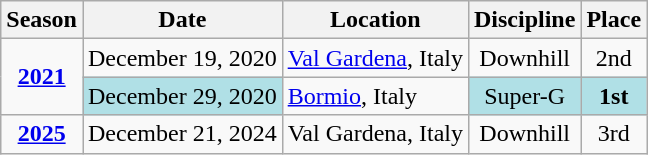<table class=wikitable style="text-align:center">
<tr>
<th>Season</th>
<th>Date</th>
<th>Location</th>
<th>Discipline</th>
<th>Place</th>
</tr>
<tr>
<td rowspan=2><strong><a href='#'>2021</a></strong></td>
<td align=right>December 19, 2020</td>
<td align=left> <a href='#'>Val Gardena</a>, Italy</td>
<td>Downhill</td>
<td>2nd</td>
</tr>
<tr>
<td align=right bgcolor="#BOEOE6">December 29, 2020</td>
<td align=left> <a href='#'>Bormio</a>, Italy</td>
<td bgcolor="#BOEOE6">Super-G</td>
<td bgcolor="#BOEOE6"><strong>1st</strong></td>
</tr>
<tr>
<td rowspan=1><strong><a href='#'>2025</a></strong></td>
<td align=right>December 21, 2024</td>
<td align=left> Val Gardena, Italy</td>
<td>Downhill</td>
<td>3rd</td>
</tr>
</table>
